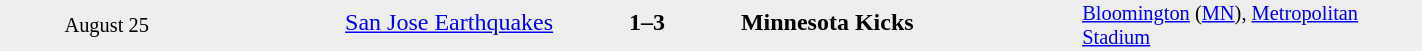<table style="width: 75%; background: #eeeeee;" cellspacing="0">
<tr>
<td style=font-size:85% align=center rowspan=3 width=15%>August 25</td>
<td width=24% align=right><a href='#'>San Jose Earthquakes</a></td>
<td align=center width=13%><strong>1–3</strong></td>
<td width=24%><strong>Minnesota Kicks</strong></td>
<td style=font-size:85% rowspan=3 valign=top><a href='#'>Bloomington</a> (<a href='#'>MN</a>), <a href='#'>Metropolitan Stadium</a></td>
</tr>
<tr style=font-size:85%>
<td align=right valign=top></td>
<td valign=top></td>
<td align=left valign=top></td>
</tr>
</table>
